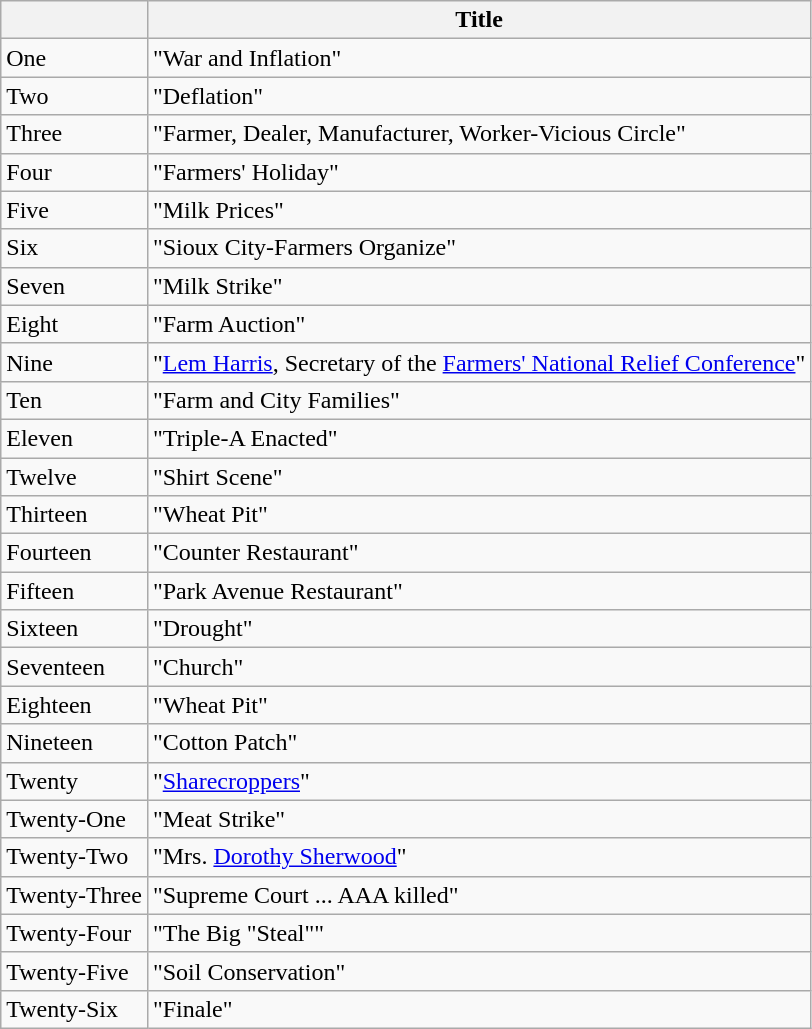<table class="wikitable">
<tr>
<th></th>
<th>Title</th>
</tr>
<tr>
<td>One</td>
<td>"War and Inflation"</td>
</tr>
<tr>
<td>Two</td>
<td>"Deflation"</td>
</tr>
<tr>
<td>Three</td>
<td>"Farmer, Dealer, Manufacturer, Worker-Vicious Circle"</td>
</tr>
<tr>
<td>Four</td>
<td>"Farmers' Holiday"</td>
</tr>
<tr>
<td>Five</td>
<td>"Milk Prices"</td>
</tr>
<tr>
<td>Six</td>
<td>"Sioux City-Farmers Organize"</td>
</tr>
<tr>
<td>Seven</td>
<td>"Milk Strike"</td>
</tr>
<tr>
<td>Eight</td>
<td>"Farm Auction"</td>
</tr>
<tr>
<td>Nine</td>
<td>"<a href='#'>Lem Harris</a>, Secretary of the <a href='#'>Farmers' National Relief Conference</a>"</td>
</tr>
<tr>
<td>Ten</td>
<td>"Farm and City Families"</td>
</tr>
<tr>
<td>Eleven</td>
<td>"Triple-A Enacted"</td>
</tr>
<tr>
<td>Twelve</td>
<td>"Shirt Scene"</td>
</tr>
<tr>
<td>Thirteen</td>
<td>"Wheat Pit"</td>
</tr>
<tr>
<td>Fourteen</td>
<td>"Counter Restaurant"</td>
</tr>
<tr>
<td>Fifteen</td>
<td>"Park Avenue Restaurant"</td>
</tr>
<tr>
<td>Sixteen</td>
<td>"Drought"</td>
</tr>
<tr>
<td>Seventeen</td>
<td>"Church"</td>
</tr>
<tr>
<td>Eighteen</td>
<td>"Wheat Pit"</td>
</tr>
<tr>
<td>Nineteen</td>
<td>"Cotton Patch"</td>
</tr>
<tr>
<td>Twenty</td>
<td>"<a href='#'>Sharecroppers</a>"</td>
</tr>
<tr>
<td>Twenty-One</td>
<td>"Meat Strike"</td>
</tr>
<tr>
<td>Twenty-Two</td>
<td>"Mrs. <a href='#'>Dorothy Sherwood</a>"</td>
</tr>
<tr>
<td>Twenty-Three</td>
<td>"Supreme Court ... AAA killed"</td>
</tr>
<tr>
<td>Twenty-Four</td>
<td>"The Big "Steal""</td>
</tr>
<tr>
<td>Twenty-Five</td>
<td>"Soil Conservation"</td>
</tr>
<tr>
<td>Twenty-Six</td>
<td>"Finale"</td>
</tr>
</table>
